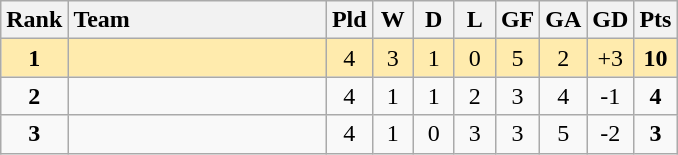<table class="wikitable" style="text-align: center;">
<tr>
<th width=30>Rank</th>
<th width=165 style="text-align:left;">Team</th>
<th width=20>Pld</th>
<th width=20>W</th>
<th width=20>D</th>
<th width=20>L</th>
<th width=20>GF</th>
<th width=20>GA</th>
<th width=20>GD</th>
<th width=20>Pts</th>
</tr>
<tr style="background:#ffebad;">
<td><strong>1</strong></td>
<td style="text-align:left;"></td>
<td>4</td>
<td>3</td>
<td>1</td>
<td>0</td>
<td>5</td>
<td>2</td>
<td>+3</td>
<td><strong>10</strong></td>
</tr>
<tr>
<td><strong>2</strong></td>
<td style="text-align:left;"></td>
<td>4</td>
<td>1</td>
<td>1</td>
<td>2</td>
<td>3</td>
<td>4</td>
<td>-1</td>
<td><strong>4</strong></td>
</tr>
<tr>
<td><strong>3</strong></td>
<td style="text-align:left;"></td>
<td>4</td>
<td>1</td>
<td>0</td>
<td>3</td>
<td>3</td>
<td>5</td>
<td>-2</td>
<td><strong>3</strong></td>
</tr>
</table>
